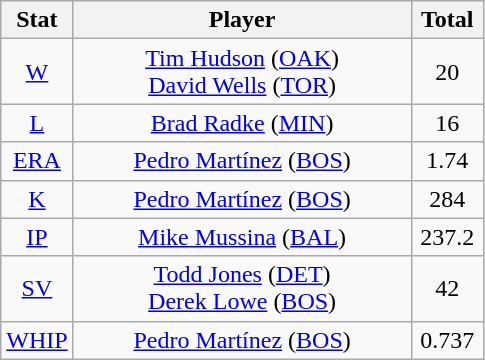<table class="wikitable" style="text-align:center;">
<tr>
<th style="width:15%">Stat</th>
<th>Player</th>
<th style="width:15%">Total</th>
</tr>
<tr>
<td><a href='#'>W</a></td>
<td><a href='#'>Tim Hudson</a> (<a href='#'>OAK</a>)<br><a href='#'>David Wells</a> (<a href='#'>TOR</a>)</td>
<td>20</td>
</tr>
<tr>
<td><a href='#'>L</a></td>
<td><a href='#'>Brad Radke</a> (<a href='#'>MIN</a>)</td>
<td>16</td>
</tr>
<tr>
<td><a href='#'>ERA</a></td>
<td><a href='#'>Pedro Martínez</a> (<a href='#'>BOS</a>)</td>
<td>1.74</td>
</tr>
<tr>
<td><a href='#'>K</a></td>
<td><a href='#'>Pedro Martínez</a> (<a href='#'>BOS</a>)</td>
<td>284</td>
</tr>
<tr>
<td><a href='#'>IP</a></td>
<td><a href='#'>Mike Mussina</a> (<a href='#'>BAL</a>)</td>
<td>237.2</td>
</tr>
<tr>
<td><a href='#'>SV</a></td>
<td><a href='#'>Todd Jones</a> (<a href='#'>DET</a>)<br><a href='#'>Derek Lowe</a> (<a href='#'>BOS</a>)</td>
<td>42</td>
</tr>
<tr>
<td><a href='#'>WHIP</a></td>
<td><a href='#'>Pedro Martínez</a> (<a href='#'>BOS</a>)</td>
<td>0.737</td>
</tr>
</table>
